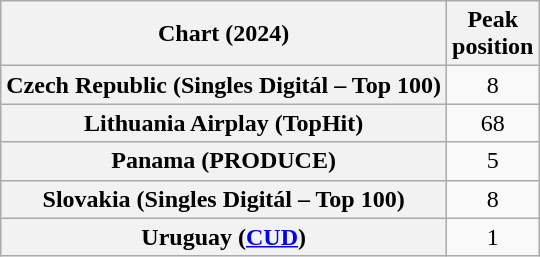<table class="wikitable sortable plainrowheaders" style="text-align:center">
<tr>
<th scope="col">Chart (2024)</th>
<th scope="col">Peak<br>position</th>
</tr>
<tr>
<th scope="row">Czech Republic (Singles Digitál – Top 100)</th>
<td>8</td>
</tr>
<tr>
<th scope="row">Lithuania Airplay (TopHit)</th>
<td>68</td>
</tr>
<tr>
<th scope="row">Panama (PRODUCE)</th>
<td>5</td>
</tr>
<tr>
<th scope="row">Slovakia (Singles Digitál – Top 100)</th>
<td>8</td>
</tr>
<tr>
<th scope="row">Uruguay (<a href='#'>CUD</a>)</th>
<td>1</td>
</tr>
</table>
